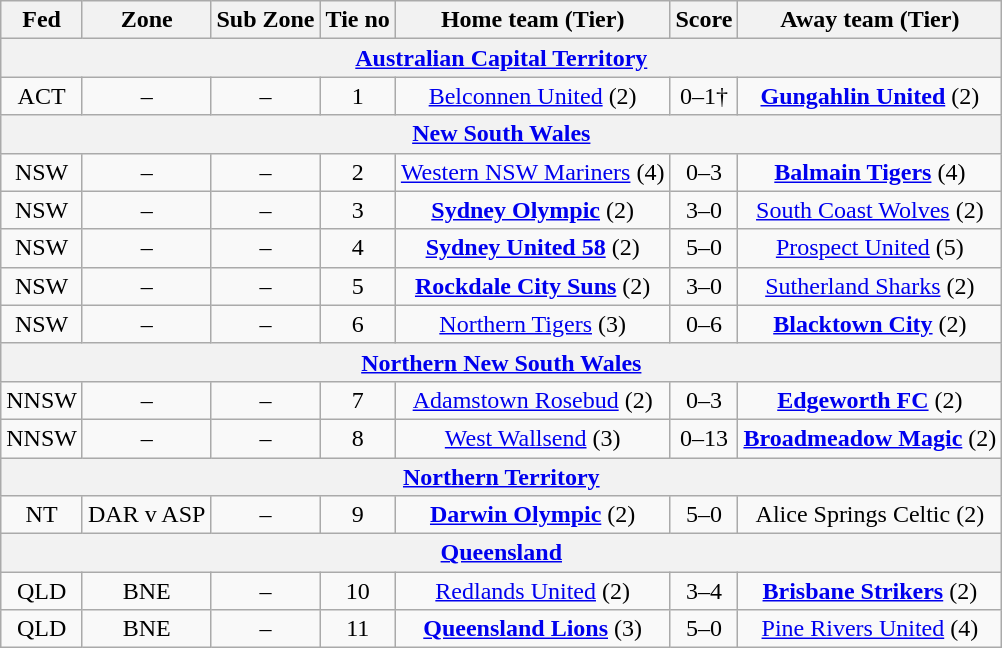<table class="wikitable" style="text-align:center">
<tr>
<th>Fed</th>
<th>Zone</th>
<th>Sub Zone</th>
<th>Tie no</th>
<th>Home team (Tier)</th>
<th>Score</th>
<th>Away team (Tier)</th>
</tr>
<tr>
<th colspan=7><a href='#'>Australian Capital Territory</a></th>
</tr>
<tr>
<td>ACT</td>
<td>–</td>
<td>–</td>
<td>1</td>
<td><a href='#'>Belconnen United</a> (2)</td>
<td>0–1†</td>
<td><strong><a href='#'>Gungahlin United</a></strong> (2)</td>
</tr>
<tr>
<th colspan=7><a href='#'>New South Wales</a></th>
</tr>
<tr>
<td>NSW</td>
<td>–</td>
<td>–</td>
<td>2</td>
<td><a href='#'>Western NSW Mariners</a> (4)</td>
<td>0–3</td>
<td><strong><a href='#'>Balmain Tigers</a></strong> (4)</td>
</tr>
<tr>
<td>NSW</td>
<td>–</td>
<td>–</td>
<td>3</td>
<td><strong><a href='#'>Sydney Olympic</a></strong> (2)</td>
<td>3–0</td>
<td><a href='#'>South Coast Wolves</a> (2)</td>
</tr>
<tr>
<td>NSW</td>
<td>–</td>
<td>–</td>
<td>4</td>
<td><strong><a href='#'>Sydney United 58</a></strong> (2)</td>
<td>5–0</td>
<td><a href='#'>Prospect United</a> (5)</td>
</tr>
<tr>
<td>NSW</td>
<td>–</td>
<td>–</td>
<td>5</td>
<td><strong><a href='#'>Rockdale City Suns</a></strong> (2)</td>
<td>3–0</td>
<td><a href='#'>Sutherland Sharks</a> (2)</td>
</tr>
<tr>
<td>NSW</td>
<td>–</td>
<td>–</td>
<td>6</td>
<td><a href='#'>Northern Tigers</a> (3)</td>
<td>0–6</td>
<td><strong><a href='#'>Blacktown City</a></strong> (2)</td>
</tr>
<tr>
<th colspan=7><a href='#'>Northern New South Wales</a></th>
</tr>
<tr>
<td>NNSW</td>
<td>–</td>
<td>–</td>
<td>7</td>
<td><a href='#'>Adamstown Rosebud</a> (2)</td>
<td>0–3</td>
<td><strong><a href='#'>Edgeworth FC</a></strong> (2)</td>
</tr>
<tr>
<td>NNSW</td>
<td>–</td>
<td>–</td>
<td>8</td>
<td><a href='#'>West Wallsend</a> (3)</td>
<td>0–13</td>
<td><strong><a href='#'>Broadmeadow Magic</a></strong> (2)</td>
</tr>
<tr>
<th colspan=7><a href='#'>Northern Territory</a></th>
</tr>
<tr>
<td>NT</td>
<td>DAR v ASP</td>
<td>–</td>
<td>9</td>
<td><strong><a href='#'>Darwin Olympic</a></strong> (2)</td>
<td>5–0</td>
<td>Alice Springs Celtic (2)</td>
</tr>
<tr>
<th colspan=7><a href='#'>Queensland</a></th>
</tr>
<tr>
<td>QLD</td>
<td>BNE</td>
<td>–</td>
<td>10</td>
<td><a href='#'>Redlands United</a> (2)</td>
<td>3–4</td>
<td><strong><a href='#'>Brisbane Strikers</a></strong> (2)</td>
</tr>
<tr>
<td>QLD</td>
<td>BNE</td>
<td>–</td>
<td>11</td>
<td><strong><a href='#'>Queensland Lions</a></strong> (3)</td>
<td>5–0</td>
<td><a href='#'>Pine Rivers United</a> (4)</td>
</tr>
</table>
